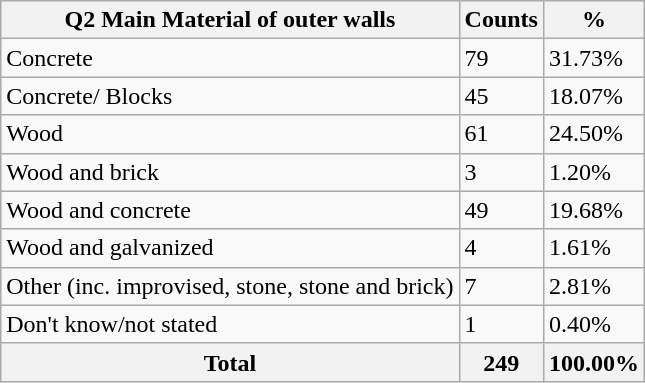<table class="wikitable sortable">
<tr>
<th>Q2 Main Material of outer walls</th>
<th>Counts</th>
<th>%</th>
</tr>
<tr>
<td>Concrete</td>
<td>79</td>
<td>31.73%</td>
</tr>
<tr>
<td>Concrete/ Blocks</td>
<td>45</td>
<td>18.07%</td>
</tr>
<tr>
<td>Wood</td>
<td>61</td>
<td>24.50%</td>
</tr>
<tr>
<td>Wood and brick</td>
<td>3</td>
<td>1.20%</td>
</tr>
<tr>
<td>Wood and concrete</td>
<td>49</td>
<td>19.68%</td>
</tr>
<tr>
<td>Wood and galvanized</td>
<td>4</td>
<td>1.61%</td>
</tr>
<tr>
<td>Other (inc. improvised, stone, stone and brick)</td>
<td>7</td>
<td>2.81%</td>
</tr>
<tr>
<td>Don't know/not stated</td>
<td>1</td>
<td>0.40%</td>
</tr>
<tr>
<th>Total</th>
<th>249</th>
<th>100.00%</th>
</tr>
</table>
